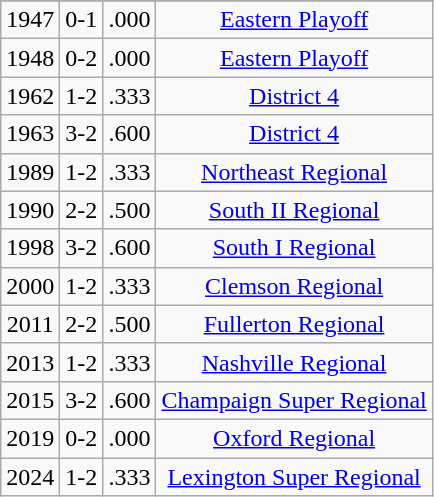<table class="wikitable" style="text-align:center">
<tr>
</tr>
<tr>
<td>1947</td>
<td>0-1</td>
<td>.000</td>
<td><a href='#'>Eastern Playoff</a></td>
</tr>
<tr>
<td>1948</td>
<td>0-2</td>
<td>.000</td>
<td><a href='#'>Eastern Playoff</a></td>
</tr>
<tr>
<td>1962</td>
<td>1-2</td>
<td>.333</td>
<td><a href='#'>District 4</a></td>
</tr>
<tr>
<td>1963</td>
<td>3-2</td>
<td>.600</td>
<td><a href='#'>District 4</a></td>
</tr>
<tr>
<td>1989</td>
<td>1-2</td>
<td>.333</td>
<td><a href='#'>Northeast Regional</a></td>
</tr>
<tr>
<td>1990</td>
<td>2-2</td>
<td>.500</td>
<td><a href='#'>South II Regional</a></td>
</tr>
<tr>
<td>1998</td>
<td>3-2</td>
<td>.600</td>
<td><a href='#'>South I Regional</a></td>
</tr>
<tr>
<td>2000</td>
<td>1-2</td>
<td>.333</td>
<td><a href='#'>Clemson Regional</a></td>
</tr>
<tr>
<td>2011</td>
<td>2-2</td>
<td>.500</td>
<td><a href='#'>Fullerton Regional</a></td>
</tr>
<tr>
<td>2013</td>
<td>1-2</td>
<td>.333</td>
<td><a href='#'>Nashville Regional</a></td>
</tr>
<tr>
<td>2015</td>
<td>3-2</td>
<td>.600</td>
<td><a href='#'>Champaign Super Regional</a></td>
</tr>
<tr>
<td>2019</td>
<td>0-2</td>
<td>.000</td>
<td><a href='#'>Oxford Regional</a></td>
</tr>
<tr>
<td>2024</td>
<td>1-2</td>
<td>.333</td>
<td><a href='#'>Lexington Super Regional</a></td>
</tr>
</table>
